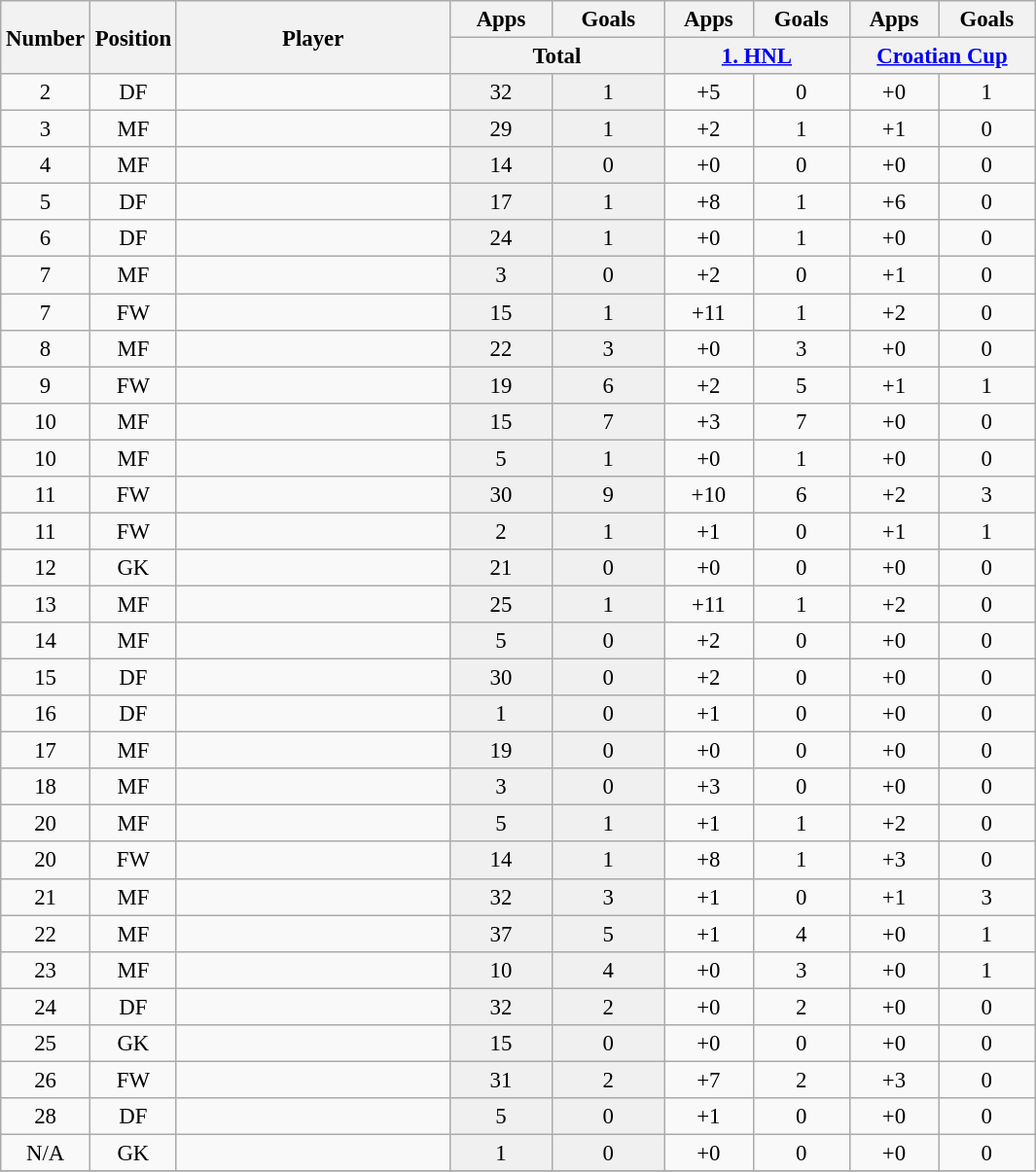<table class="wikitable sortable" style="font-size: 95%; text-align: center;">
<tr>
<th width=40  rowspan="2" align="center">Number</th>
<th width=40  rowspan="2" align="center">Position</th>
<th width=180 rowspan="2" align="center">Player</th>
<th>Apps</th>
<th>Goals</th>
<th>Apps</th>
<th>Goals</th>
<th>Apps</th>
<th>Goals</th>
</tr>
<tr>
<th class="unsortable" width=140 colspan="2" align="center">Total</th>
<th class="unsortable" width=120 colspan="2" align="center"><a href='#'>1. HNL</a></th>
<th class="unsortable" width=120 colspan="2" align="center"><a href='#'>Croatian Cup</a></th>
</tr>
<tr>
<td>2</td>
<td>DF</td>
<td style="text-align:left;"> </td>
<td style="background: #F0F0F0">32</td>
<td style="background: #F0F0F0">1</td>
<td>+5</td>
<td>0</td>
<td>+0</td>
<td>1</td>
</tr>
<tr>
<td>3</td>
<td>MF</td>
<td style="text-align:left;"> </td>
<td style="background: #F0F0F0">29</td>
<td style="background: #F0F0F0">1</td>
<td>+2</td>
<td>1</td>
<td>+1</td>
<td>0</td>
</tr>
<tr>
<td>4</td>
<td>MF</td>
<td style="text-align:left;"> </td>
<td style="background: #F0F0F0">14</td>
<td style="background: #F0F0F0">0</td>
<td>+0</td>
<td>0</td>
<td>+0</td>
<td>0</td>
</tr>
<tr>
<td>5</td>
<td>DF</td>
<td style="text-align:left;"> </td>
<td style="background: #F0F0F0">17</td>
<td style="background: #F0F0F0">1</td>
<td>+8</td>
<td>1</td>
<td>+6</td>
<td>0</td>
</tr>
<tr>
<td>6</td>
<td>DF</td>
<td style="text-align:left;"> </td>
<td style="background: #F0F0F0">24</td>
<td style="background: #F0F0F0">1</td>
<td>+0</td>
<td>1</td>
<td>+0</td>
<td>0</td>
</tr>
<tr>
<td>7</td>
<td>MF</td>
<td style="text-align:left;"> </td>
<td style="background: #F0F0F0">3</td>
<td style="background: #F0F0F0">0</td>
<td>+2</td>
<td>0</td>
<td>+1</td>
<td>0</td>
</tr>
<tr>
<td>7</td>
<td>FW</td>
<td style="text-align:left;"> </td>
<td style="background: #F0F0F0">15</td>
<td style="background: #F0F0F0">1</td>
<td>+11</td>
<td>1</td>
<td>+2</td>
<td>0</td>
</tr>
<tr>
<td>8</td>
<td>MF</td>
<td style="text-align:left;"> </td>
<td style="background: #F0F0F0">22</td>
<td style="background: #F0F0F0">3</td>
<td>+0</td>
<td>3</td>
<td>+0</td>
<td>0</td>
</tr>
<tr>
<td>9</td>
<td>FW</td>
<td style="text-align:left;"> </td>
<td style="background: #F0F0F0">19</td>
<td style="background: #F0F0F0">6</td>
<td>+2</td>
<td>5</td>
<td>+1</td>
<td>1</td>
</tr>
<tr>
<td>10</td>
<td>MF</td>
<td style="text-align:left;"> </td>
<td style="background: #F0F0F0">15</td>
<td style="background: #F0F0F0">7</td>
<td>+3</td>
<td>7</td>
<td>+0</td>
<td>0</td>
</tr>
<tr>
<td>10</td>
<td>MF</td>
<td style="text-align:left;"> </td>
<td style="background: #F0F0F0">5</td>
<td style="background: #F0F0F0">1</td>
<td>+0</td>
<td>1</td>
<td>+0</td>
<td>0</td>
</tr>
<tr>
<td>11</td>
<td>FW</td>
<td style="text-align:left;"> </td>
<td style="background: #F0F0F0">30</td>
<td style="background: #F0F0F0">9</td>
<td>+10</td>
<td>6</td>
<td>+2</td>
<td>3</td>
</tr>
<tr>
<td>11</td>
<td>FW</td>
<td style="text-align:left;"> </td>
<td style="background: #F0F0F0">2</td>
<td style="background: #F0F0F0">1</td>
<td>+1</td>
<td>0</td>
<td>+1</td>
<td>1</td>
</tr>
<tr>
<td>12</td>
<td>GK</td>
<td style="text-align:left;"> </td>
<td style="background: #F0F0F0">21</td>
<td style="background: #F0F0F0">0</td>
<td>+0</td>
<td>0</td>
<td>+0</td>
<td>0</td>
</tr>
<tr>
<td>13</td>
<td>MF</td>
<td style="text-align:left;"> </td>
<td style="background: #F0F0F0">25</td>
<td style="background: #F0F0F0">1</td>
<td>+11</td>
<td>1</td>
<td>+2</td>
<td>0</td>
</tr>
<tr>
<td>14</td>
<td>MF</td>
<td style="text-align:left;"> </td>
<td style="background: #F0F0F0">5</td>
<td style="background: #F0F0F0">0</td>
<td>+2</td>
<td>0</td>
<td>+0</td>
<td>0</td>
</tr>
<tr>
<td>15</td>
<td>DF</td>
<td style="text-align:left;"> </td>
<td style="background: #F0F0F0">30</td>
<td style="background: #F0F0F0">0</td>
<td>+2</td>
<td>0</td>
<td>+0</td>
<td>0</td>
</tr>
<tr>
<td>16</td>
<td>DF</td>
<td style="text-align:left;"> </td>
<td style="background: #F0F0F0">1</td>
<td style="background: #F0F0F0">0</td>
<td>+1</td>
<td>0</td>
<td>+0</td>
<td>0</td>
</tr>
<tr>
<td>17</td>
<td>MF</td>
<td style="text-align:left;"> </td>
<td style="background: #F0F0F0">19</td>
<td style="background: #F0F0F0">0</td>
<td>+0</td>
<td>0</td>
<td>+0</td>
<td>0</td>
</tr>
<tr>
<td>18</td>
<td>MF</td>
<td style="text-align:left;"> </td>
<td style="background: #F0F0F0">3</td>
<td style="background: #F0F0F0">0</td>
<td>+3</td>
<td>0</td>
<td>+0</td>
<td>0</td>
</tr>
<tr>
<td>20</td>
<td>MF</td>
<td style="text-align:left;"> </td>
<td style="background: #F0F0F0">5</td>
<td style="background: #F0F0F0">1</td>
<td>+1</td>
<td>1</td>
<td>+2</td>
<td>0</td>
</tr>
<tr>
<td>20</td>
<td>FW</td>
<td style="text-align:left;"> </td>
<td style="background: #F0F0F0">14</td>
<td style="background: #F0F0F0">1</td>
<td>+8</td>
<td>1</td>
<td>+3</td>
<td>0</td>
</tr>
<tr>
<td>21</td>
<td>MF</td>
<td style="text-align:left;"> </td>
<td style="background: #F0F0F0">32</td>
<td style="background: #F0F0F0">3</td>
<td>+1</td>
<td>0</td>
<td>+1</td>
<td>3</td>
</tr>
<tr>
<td>22</td>
<td>MF</td>
<td style="text-align:left;"> </td>
<td style="background: #F0F0F0">37</td>
<td style="background: #F0F0F0">5</td>
<td>+1</td>
<td>4</td>
<td>+0</td>
<td>1</td>
</tr>
<tr>
<td>23</td>
<td>MF</td>
<td style="text-align:left;"> </td>
<td style="background: #F0F0F0">10</td>
<td style="background: #F0F0F0">4</td>
<td>+0</td>
<td>3</td>
<td>+0</td>
<td>1</td>
</tr>
<tr>
<td>24</td>
<td>DF</td>
<td style="text-align:left;"> </td>
<td style="background: #F0F0F0">32</td>
<td style="background: #F0F0F0">2</td>
<td>+0</td>
<td>2</td>
<td>+0</td>
<td>0</td>
</tr>
<tr>
<td>25</td>
<td>GK</td>
<td style="text-align:left;"> </td>
<td style="background: #F0F0F0">15</td>
<td style="background: #F0F0F0">0</td>
<td>+0</td>
<td>0</td>
<td>+0</td>
<td>0</td>
</tr>
<tr>
<td>26</td>
<td>FW</td>
<td style="text-align:left;"> </td>
<td style="background: #F0F0F0">31</td>
<td style="background: #F0F0F0">2</td>
<td>+7</td>
<td>2</td>
<td>+3</td>
<td>0</td>
</tr>
<tr>
<td>28</td>
<td>DF</td>
<td style="text-align:left;"> </td>
<td style="background: #F0F0F0">5</td>
<td style="background: #F0F0F0">0</td>
<td>+1</td>
<td>0</td>
<td>+0</td>
<td>0</td>
</tr>
<tr>
<td>N/A</td>
<td>GK</td>
<td style="text-align:left;"> </td>
<td style="background: #F0F0F0">1</td>
<td style="background: #F0F0F0">0</td>
<td>+0</td>
<td>0</td>
<td>+0</td>
<td>0</td>
</tr>
<tr>
</tr>
</table>
